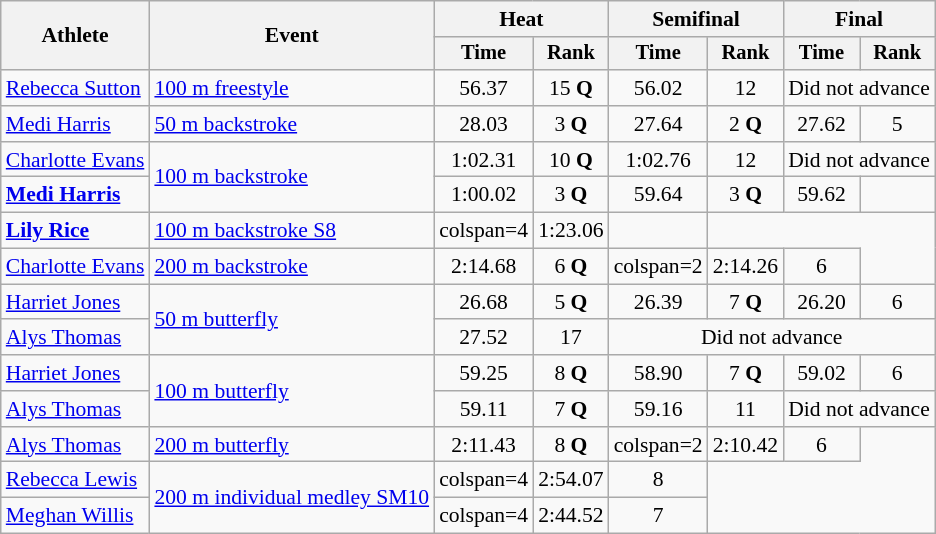<table class=wikitable style=font-size:90%>
<tr>
<th rowspan=2>Athlete</th>
<th rowspan=2>Event</th>
<th colspan=2>Heat</th>
<th colspan=2>Semifinal</th>
<th colspan=2>Final</th>
</tr>
<tr style=font-size:95%>
<th>Time</th>
<th>Rank</th>
<th>Time</th>
<th>Rank</th>
<th>Time</th>
<th>Rank</th>
</tr>
<tr align=center>
<td align=left><a href='#'>Rebecca Sutton</a></td>
<td align=left rowspan="1"><a href='#'>100 m freestyle</a></td>
<td>56.37</td>
<td>15 <strong>Q</strong></td>
<td>56.02</td>
<td>12</td>
<td colspan=2>Did not advance</td>
</tr>
<tr align=center>
<td align=left><a href='#'>Medi Harris</a></td>
<td align=left rowspan="1"><a href='#'>50 m backstroke</a></td>
<td>28.03</td>
<td>3 <strong>Q</strong></td>
<td>27.64</td>
<td>2 <strong>Q</strong></td>
<td>27.62</td>
<td>5</td>
</tr>
<tr align=center>
<td align=left><a href='#'>Charlotte Evans</a></td>
<td align=left rowspan="2"><a href='#'>100 m backstroke</a></td>
<td>1:02.31</td>
<td>10 <strong>Q</strong></td>
<td>1:02.76</td>
<td>12</td>
<td colspan=2>Did not advance</td>
</tr>
<tr align=center>
<td align=left><strong><a href='#'>Medi Harris</a></strong></td>
<td>1:00.02</td>
<td>3 <strong>Q</strong></td>
<td>59.64</td>
<td>3 <strong>Q</strong></td>
<td>59.62</td>
<td></td>
</tr>
<tr align=center>
<td align=left><strong><a href='#'>Lily Rice</a></strong></td>
<td align=left rowspan="1"><a href='#'>100 m backstroke S8</a></td>
<td>colspan=4 </td>
<td>1:23.06</td>
<td></td>
</tr>
<tr align=center>
<td align=left><a href='#'>Charlotte Evans</a></td>
<td align=left rowspan="1"><a href='#'>200 m backstroke</a></td>
<td>2:14.68</td>
<td>6 <strong>Q</strong></td>
<td>colspan=2 </td>
<td>2:14.26</td>
<td>6</td>
</tr>
<tr align=center>
<td align=left><a href='#'>Harriet Jones</a></td>
<td align=left rowspan="2"><a href='#'>50 m butterfly</a></td>
<td>26.68</td>
<td>5 <strong>Q</strong></td>
<td>26.39</td>
<td>7 <strong>Q</strong></td>
<td>26.20</td>
<td>6</td>
</tr>
<tr align=center>
<td align=left><a href='#'>Alys Thomas</a></td>
<td>27.52</td>
<td>17</td>
<td colspan=4>Did not advance</td>
</tr>
<tr align=center>
<td align=left><a href='#'>Harriet Jones</a></td>
<td align=left rowspan="2"><a href='#'>100 m butterfly</a></td>
<td>59.25</td>
<td>8 <strong>Q</strong></td>
<td>58.90</td>
<td>7 <strong>Q</strong></td>
<td>59.02</td>
<td>6</td>
</tr>
<tr align=center>
<td align=left><a href='#'>Alys Thomas</a></td>
<td>59.11</td>
<td>7 <strong>Q</strong></td>
<td>59.16</td>
<td>11</td>
<td colspan=2>Did not advance</td>
</tr>
<tr align=center>
<td align=left><a href='#'>Alys Thomas</a></td>
<td align=left rowspan="1"><a href='#'>200 m butterfly</a></td>
<td>2:11.43</td>
<td>8 <strong>Q</strong></td>
<td>colspan=2 </td>
<td>2:10.42</td>
<td>6</td>
</tr>
<tr align=center>
<td align=left><a href='#'>Rebecca Lewis</a></td>
<td align=left rowspan="2"><a href='#'>200 m individual medley SM10</a></td>
<td>colspan=4 </td>
<td>2:54.07</td>
<td>8</td>
</tr>
<tr align=center>
<td align=left><a href='#'>Meghan Willis</a></td>
<td>colspan=4 </td>
<td>2:44.52</td>
<td>7</td>
</tr>
</table>
